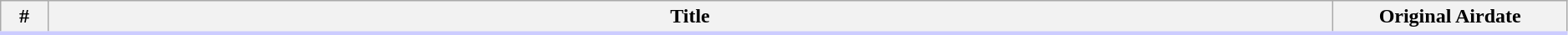<table class="wikitable" width="99%">
<tr style="border-bottom:3px solid #CCF">
<th width="3%">#</th>
<th>Title</th>
<th width="15%">Original Airdate<br>












































</th>
</tr>
</table>
